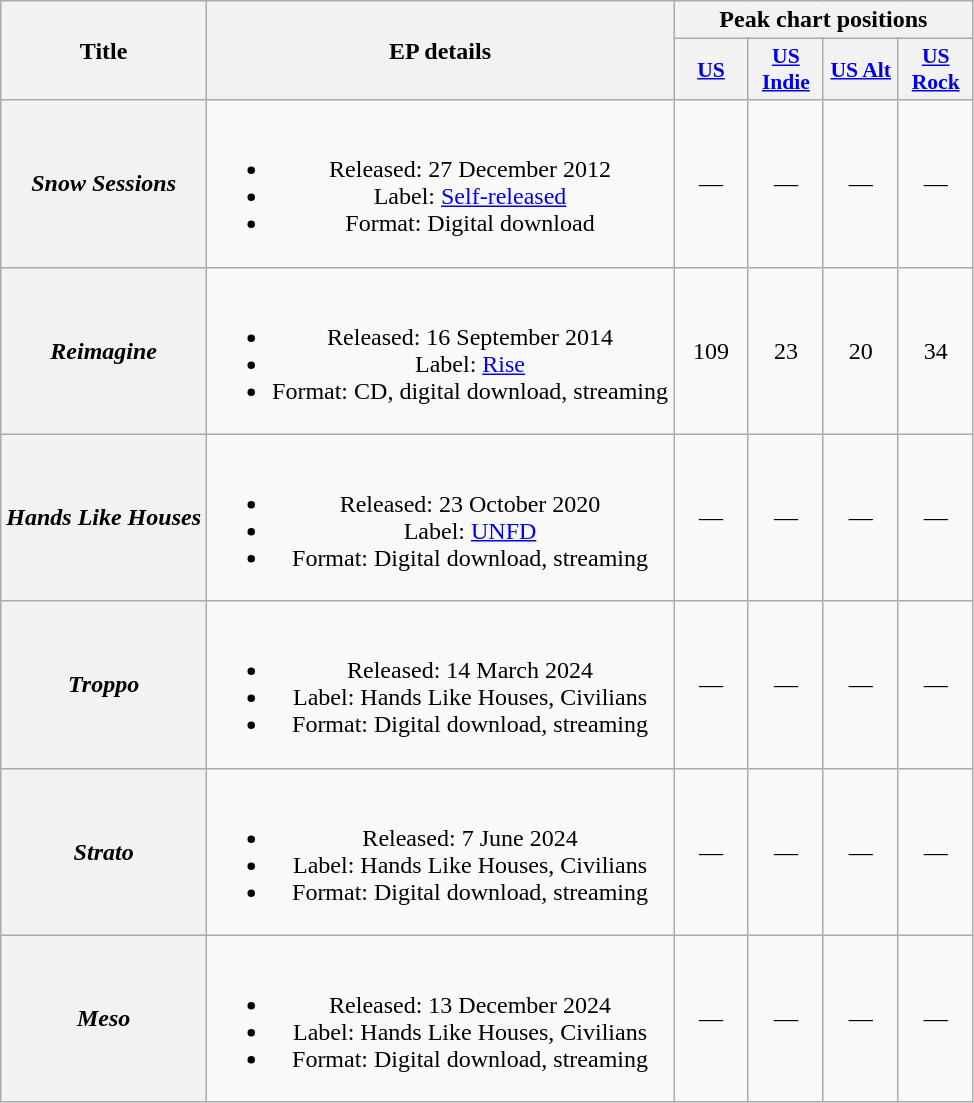<table class="wikitable plainrowheaders" style="text-align:center;">
<tr>
<th scope="col" rowspan="2">Title</th>
<th scope="col" rowspan="2">EP details</th>
<th scope="col" colspan="4">Peak chart positions</th>
</tr>
<tr>
<th scope="col" style="width:3em;font-size:90%;"><a href='#'>US</a><br></th>
<th scope="col" style="width:3em;font-size:90%;"><a href='#'>US Indie</a><br></th>
<th scope="col" style="width:3em;font-size:90%;"><a href='#'>US Alt</a><br></th>
<th scope="col" style="width:3em;font-size:90%;"><a href='#'>US Rock</a><br></th>
</tr>
<tr>
<th scope="row"><em>Snow Sessions</em></th>
<td><br><ul><li>Released: 27 December 2012</li><li>Label: <a href='#'>Self-released</a></li><li>Format: Digital download</li></ul></td>
<td>—</td>
<td>—</td>
<td>—</td>
<td>—</td>
</tr>
<tr>
<th scope="row"><em>Reimagine</em></th>
<td><br><ul><li>Released: 16 September 2014</li><li>Label: <a href='#'>Rise</a></li><li>Format: CD, digital download, streaming</li></ul></td>
<td>109</td>
<td>23</td>
<td>20</td>
<td>34</td>
</tr>
<tr>
<th scope="row"><em>Hands Like Houses</em></th>
<td><br><ul><li>Released: 23 October 2020</li><li>Label: <a href='#'>UNFD</a></li><li>Format: Digital download, streaming</li></ul></td>
<td>—</td>
<td>—</td>
<td>—</td>
<td>—</td>
</tr>
<tr>
<th scope="row"><em>Troppo</em></th>
<td><br><ul><li>Released: 14 March 2024</li><li>Label: Hands Like Houses, Civilians</li><li>Format: Digital download, streaming</li></ul></td>
<td>—</td>
<td>—</td>
<td>—</td>
<td>—</td>
</tr>
<tr>
<th scope="row"><em>Strato</em></th>
<td><br><ul><li>Released: 7 June 2024</li><li>Label: Hands Like Houses, Civilians</li><li>Format: Digital download, streaming</li></ul></td>
<td>—</td>
<td>—</td>
<td>—</td>
<td>—</td>
</tr>
<tr>
<th scope="row"><em>Meso</em></th>
<td><br><ul><li>Released: 13 December 2024</li><li>Label: Hands Like Houses, Civilians</li><li>Format: Digital download, streaming</li></ul></td>
<td>—</td>
<td>—</td>
<td>—</td>
<td>—</td>
</tr>
</table>
